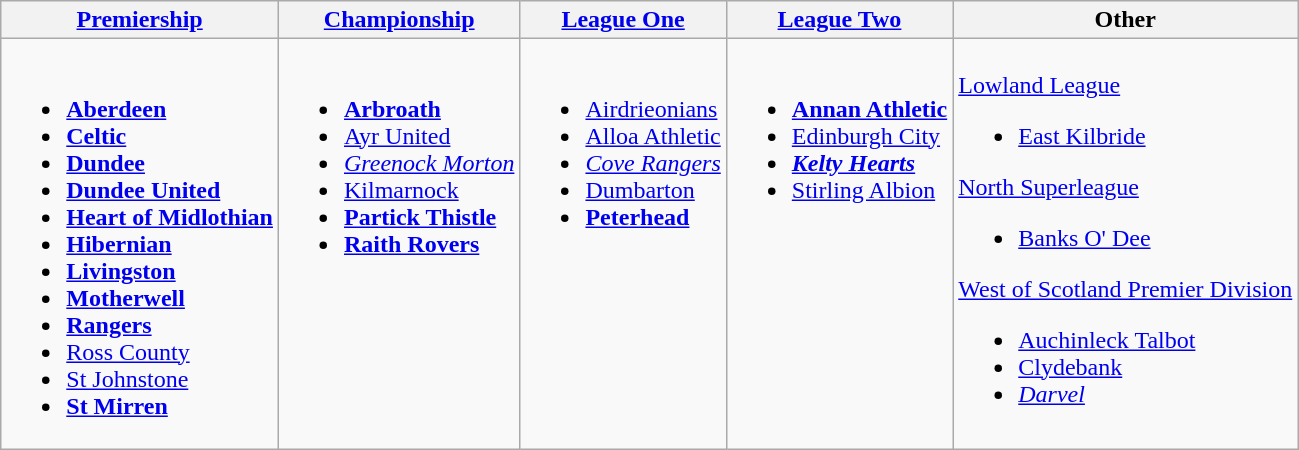<table class="wikitable" style="text-align:left">
<tr>
<th><a href='#'>Premiership</a></th>
<th><a href='#'>Championship</a></th>
<th><a href='#'>League One</a></th>
<th><a href='#'>League Two</a></th>
<th>Other</th>
</tr>
<tr>
<td valign=top><br><ul><li><strong><a href='#'>Aberdeen</a></strong></li><li><strong><a href='#'>Celtic</a></strong></li><li><strong><a href='#'>Dundee</a></strong></li><li><strong><a href='#'>Dundee United</a></strong></li><li><strong><a href='#'>Heart of Midlothian</a></strong></li><li><strong><a href='#'>Hibernian</a></strong></li><li><strong><a href='#'>Livingston</a></strong></li><li><strong><a href='#'>Motherwell</a></strong></li><li><strong><a href='#'>Rangers</a></strong></li><li><a href='#'>Ross County</a></li><li><a href='#'>St Johnstone</a></li><li><strong><a href='#'>St Mirren</a></strong></li></ul></td>
<td valign=top><br><ul><li><strong><a href='#'>Arbroath</a></strong></li><li><a href='#'>Ayr United</a></li><li><em><a href='#'>Greenock Morton</a></em></li><li><a href='#'>Kilmarnock</a></li><li><strong><a href='#'>Partick Thistle</a></strong></li><li><strong><a href='#'>Raith Rovers</a></strong></li></ul></td>
<td valign=top><br><ul><li><a href='#'>Airdrieonians</a></li><li><a href='#'>Alloa Athletic</a></li><li><em><a href='#'>Cove Rangers</a></em></li><li><a href='#'>Dumbarton</a></li><li><strong><a href='#'>Peterhead</a></strong></li></ul></td>
<td valign=top><br><ul><li><strong><a href='#'>Annan Athletic</a></strong></li><li><a href='#'>Edinburgh City</a></li><li><strong><em><a href='#'>Kelty Hearts</a></em></strong></li><li><a href='#'>Stirling Albion</a></li></ul></td>
<td valign=top><br><a href='#'>Lowland League</a><ul><li><a href='#'>East Kilbride</a></li></ul><a href='#'>North Superleague</a><ul><li><a href='#'>Banks O' Dee</a></li></ul><a href='#'>West of Scotland Premier Division</a><ul><li><a href='#'>Auchinleck Talbot</a></li><li><a href='#'>Clydebank</a></li><li><em><a href='#'>Darvel</a></em></li></ul></td>
</tr>
</table>
